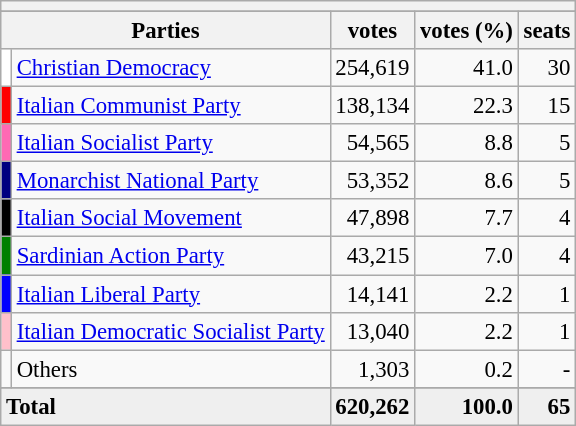<table class="wikitable" style="font-size:95%">
<tr>
<th colspan=5></th>
</tr>
<tr>
</tr>
<tr bgcolor="EFEFEF">
<th Colspan=2>Parties</th>
<th>votes</th>
<th>votes (%)</th>
<th>seats</th>
</tr>
<tr>
<td bgcolor=White></td>
<td><a href='#'>Christian Democracy</a></td>
<td align=right>254,619</td>
<td align=right>41.0</td>
<td align=right>30</td>
</tr>
<tr>
<td bgcolor=Red></td>
<td><a href='#'>Italian Communist Party</a></td>
<td align=right>138,134</td>
<td align=right>22.3</td>
<td align=right>15</td>
</tr>
<tr>
<td bgcolor=Hotpink></td>
<td><a href='#'>Italian Socialist Party</a></td>
<td align=right>54,565</td>
<td align=right>8.8</td>
<td align=right>5</td>
</tr>
<tr>
<td bgcolor=Navy></td>
<td><a href='#'>Monarchist National Party</a></td>
<td align=right>53,352</td>
<td align=right>8.6</td>
<td align=right>5</td>
</tr>
<tr>
<td bgcolor=Black></td>
<td><a href='#'>Italian Social Movement</a></td>
<td align=right>47,898</td>
<td align=right>7.7</td>
<td align=right>4</td>
</tr>
<tr>
<td bgcolor=Green></td>
<td><a href='#'>Sardinian Action Party</a></td>
<td align=right>43,215</td>
<td align=right>7.0</td>
<td align=right>4</td>
</tr>
<tr>
<td bgcolor=Blue></td>
<td><a href='#'>Italian Liberal Party</a></td>
<td align=right>14,141</td>
<td align=right>2.2</td>
<td align=right>1</td>
</tr>
<tr>
<td bgcolor=Pink></td>
<td><a href='#'>Italian Democratic Socialist Party</a></td>
<td align=right>13,040</td>
<td align=right>2.2</td>
<td align=right>1</td>
</tr>
<tr>
<td bgcolor=></td>
<td>Others</td>
<td align=right>1,303</td>
<td align=right>0.2</td>
<td align=right>-</td>
</tr>
<tr>
</tr>
<tr bgcolor="EFEFEF">
<td colspan=2><strong>Total</strong></td>
<td align=right><strong>620,262</strong></td>
<td align=right><strong>100.0</strong></td>
<td align=right><strong>65</strong></td>
</tr>
</table>
